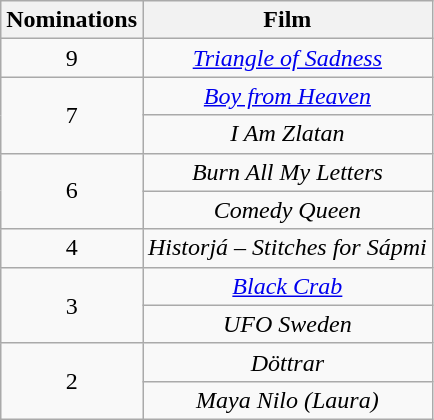<table class="wikitable plainrowheaders" style="text-align: center;">
<tr>
<th scope="col" style="width:55px;">Nominations</th>
<th scope="col" style="text-align:center;">Film</th>
</tr>
<tr>
<td>9</td>
<td><em><a href='#'>Triangle of Sadness</a></em></td>
</tr>
<tr>
<td rowspan="2">7</td>
<td><em><a href='#'>Boy from Heaven</a></em></td>
</tr>
<tr>
<td><em>I Am Zlatan</em></td>
</tr>
<tr>
<td rowspan="2">6</td>
<td><em>Burn All My Letters</em></td>
</tr>
<tr>
<td><em>Comedy Queen</em></td>
</tr>
<tr>
<td>4</td>
<td><em>Historjá – Stitches for Sápmi</em></td>
</tr>
<tr>
<td rowspan="2">3</td>
<td><em><a href='#'>Black Crab</a></em></td>
</tr>
<tr>
<td><em>UFO Sweden</em></td>
</tr>
<tr>
<td rowspan="2">2</td>
<td><em>Döttrar</em></td>
</tr>
<tr>
<td><em>Maya Nilo (Laura)</em></td>
</tr>
</table>
